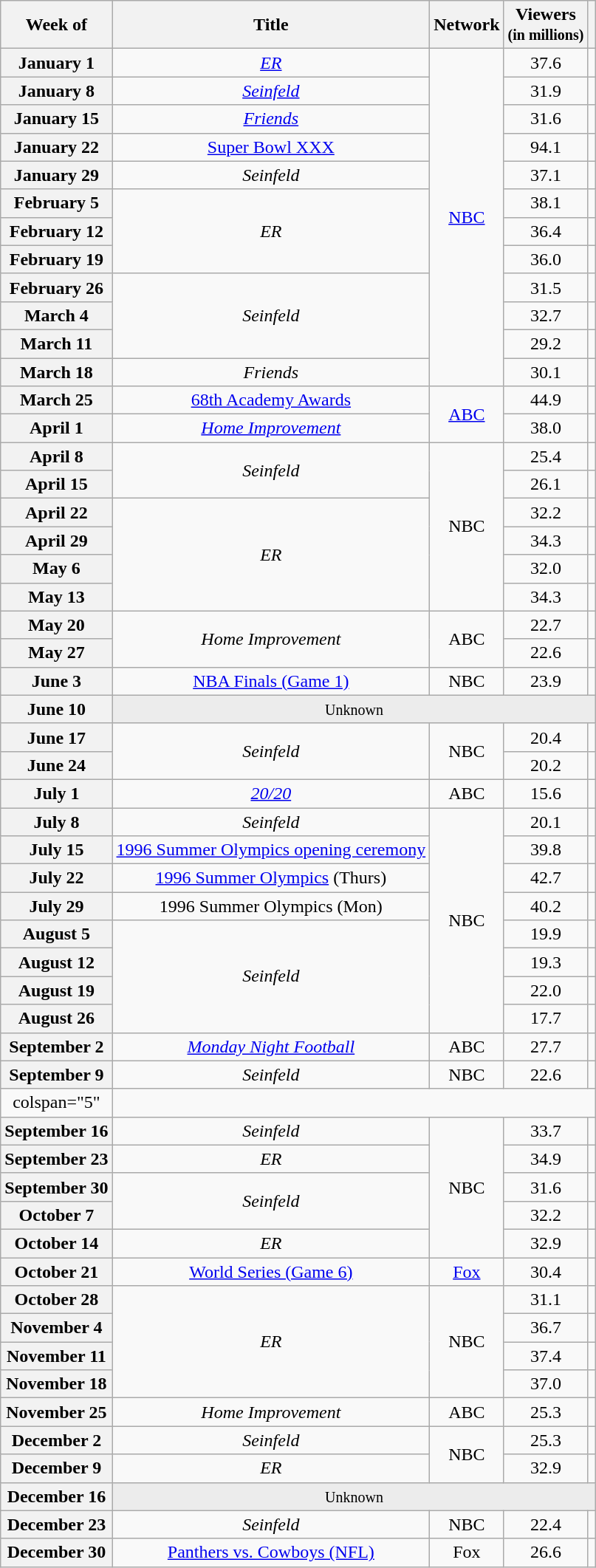<table class="wikitable plainrowheaders" style="text-align: center; display: inline-table;">
<tr>
<th>Week of</th>
<th>Title</th>
<th>Network</th>
<th>Viewers<br><small>(in millions)</small></th>
<th></th>
</tr>
<tr>
<th scope="row">January 1</th>
<td><em><a href='#'>ER</a></em></td>
<td rowspan="12"><a href='#'>NBC</a></td>
<td>37.6</td>
<td></td>
</tr>
<tr>
<th scope="row">January 8</th>
<td><em><a href='#'>Seinfeld</a></em></td>
<td>31.9</td>
<td></td>
</tr>
<tr>
<th scope="row">January 15</th>
<td><em><a href='#'>Friends</a></em></td>
<td>31.6</td>
<td></td>
</tr>
<tr>
<th scope="row">January 22</th>
<td><a href='#'>Super Bowl XXX</a></td>
<td>94.1</td>
<td></td>
</tr>
<tr>
<th scope="row">January 29</th>
<td><em>Seinfeld</em></td>
<td>37.1</td>
<td></td>
</tr>
<tr>
<th scope="row">February 5</th>
<td rowspan="3"><em>ER</em></td>
<td>38.1</td>
<td></td>
</tr>
<tr>
<th scope="row">February 12</th>
<td>36.4</td>
<td></td>
</tr>
<tr>
<th scope="row">February 19</th>
<td>36.0</td>
<td></td>
</tr>
<tr>
<th scope="row">February 26</th>
<td rowspan="3"><em>Seinfeld</em></td>
<td>31.5</td>
<td></td>
</tr>
<tr>
<th scope="row">March 4</th>
<td>32.7</td>
<td></td>
</tr>
<tr>
<th scope="row">March 11</th>
<td>29.2</td>
<td></td>
</tr>
<tr>
<th scope="row">March 18</th>
<td><em>Friends</em></td>
<td>30.1</td>
<td></td>
</tr>
<tr>
<th scope="row">March 25</th>
<td><a href='#'>68th Academy Awards</a></td>
<td rowspan="2"><a href='#'>ABC</a></td>
<td>44.9</td>
<td></td>
</tr>
<tr>
<th scope="row">April 1</th>
<td><em><a href='#'>Home Improvement</a></em></td>
<td>38.0</td>
<td></td>
</tr>
<tr>
<th scope="row">April 8</th>
<td rowspan="2"><em>Seinfeld</em></td>
<td rowspan="6">NBC</td>
<td>25.4</td>
<td></td>
</tr>
<tr>
<th scope="row">April 15</th>
<td>26.1</td>
<td></td>
</tr>
<tr>
<th scope="row">April 22</th>
<td rowspan="4"><em>ER</em></td>
<td>32.2</td>
<td></td>
</tr>
<tr>
<th scope="row">April 29</th>
<td>34.3</td>
<td></td>
</tr>
<tr>
<th scope="row">May 6</th>
<td>32.0</td>
<td></td>
</tr>
<tr>
<th scope="row">May 13</th>
<td>34.3</td>
<td></td>
</tr>
<tr>
<th scope="row">May 20</th>
<td rowspan="2"><em>Home Improvement</em></td>
<td rowspan="2">ABC</td>
<td>22.7</td>
<td></td>
</tr>
<tr>
<th scope="row">May 27</th>
<td>22.6</td>
<td></td>
</tr>
<tr>
<th scope="row">June 3</th>
<td><a href='#'>NBA Finals (Game 1)</a></td>
<td>NBC</td>
<td>23.9</td>
<td></td>
</tr>
<tr>
<th scope="row">June 10</th>
<td colspan="4" style="background:#ECECEC;"><small>Unknown</small></td>
</tr>
<tr>
<th scope="row">June 17</th>
<td rowspan="2"><em>Seinfeld</em></td>
<td rowspan="2">NBC</td>
<td>20.4</td>
<td></td>
</tr>
<tr>
<th scope="row">June 24</th>
<td>20.2</td>
<td></td>
</tr>
<tr>
<th scope="row">July 1</th>
<td><em><a href='#'>20/20</a></em></td>
<td>ABC</td>
<td>15.6</td>
<td></td>
</tr>
<tr>
<th scope="row">July 8</th>
<td><em>Seinfeld</em></td>
<td rowspan="8">NBC</td>
<td>20.1</td>
<td></td>
</tr>
<tr>
<th scope="row">July 15</th>
<td><a href='#'>1996 Summer Olympics opening ceremony</a></td>
<td>39.8</td>
<td></td>
</tr>
<tr>
<th scope="row">July 22</th>
<td><a href='#'>1996 Summer Olympics</a> (Thurs)</td>
<td>42.7</td>
<td></td>
</tr>
<tr>
<th scope="row">July 29</th>
<td>1996 Summer Olympics (Mon)</td>
<td>40.2</td>
<td></td>
</tr>
<tr>
<th scope="row">August 5</th>
<td rowspan="4"><em>Seinfeld</em></td>
<td>19.9</td>
<td></td>
</tr>
<tr>
<th scope="row">August 12</th>
<td>19.3</td>
<td></td>
</tr>
<tr>
<th scope="row">August 19</th>
<td>22.0</td>
<td></td>
</tr>
<tr>
<th scope="row">August 26</th>
<td>17.7</td>
<td></td>
</tr>
<tr>
<th scope="row">September 2</th>
<td><em><a href='#'>Monday Night Football</a></em></td>
<td>ABC</td>
<td>27.7</td>
<td></td>
</tr>
<tr>
<th scope="row">September 9</th>
<td><em>Seinfeld</em></td>
<td>NBC</td>
<td>22.6</td>
<td></td>
</tr>
<tr>
<td>colspan="5" </td>
</tr>
<tr>
<th scope="row">September 16</th>
<td><em>Seinfeld</em></td>
<td rowspan="5">NBC</td>
<td>33.7</td>
<td></td>
</tr>
<tr>
<th scope="row">September 23</th>
<td><em>ER</em></td>
<td>34.9</td>
<td></td>
</tr>
<tr>
<th scope="row">September 30</th>
<td rowspan="2"><em>Seinfeld</em></td>
<td>31.6</td>
<td></td>
</tr>
<tr>
<th scope="row">October 7</th>
<td>32.2</td>
<td></td>
</tr>
<tr>
<th scope="row">October 14</th>
<td><em>ER</em></td>
<td>32.9</td>
<td></td>
</tr>
<tr>
<th scope="row">October 21</th>
<td><a href='#'>World Series (Game 6)</a></td>
<td><a href='#'>Fox</a></td>
<td>30.4</td>
<td></td>
</tr>
<tr>
<th scope="row">October 28</th>
<td rowspan="4"><em>ER</em></td>
<td rowspan="4">NBC</td>
<td>31.1</td>
<td></td>
</tr>
<tr>
<th scope="row">November 4</th>
<td>36.7</td>
<td></td>
</tr>
<tr>
<th scope="row">November 11</th>
<td>37.4</td>
<td></td>
</tr>
<tr>
<th scope="row">November 18</th>
<td>37.0</td>
<td></td>
</tr>
<tr>
<th scope="row">November 25</th>
<td><em>Home Improvement</em></td>
<td>ABC</td>
<td>25.3</td>
<td></td>
</tr>
<tr>
<th scope="row">December 2</th>
<td><em>Seinfeld</em></td>
<td rowspan="2">NBC</td>
<td>25.3</td>
<td></td>
</tr>
<tr>
<th scope="row">December 9</th>
<td><em>ER</em></td>
<td>32.9</td>
<td></td>
</tr>
<tr>
<th scope="row">December 16</th>
<td colspan="4" style="background:#ECECEC;"><small>Unknown</small></td>
</tr>
<tr>
<th scope="row">December 23</th>
<td><em>Seinfeld</em></td>
<td>NBC</td>
<td>22.4</td>
<td></td>
</tr>
<tr>
<th scope="row">December 30</th>
<td><a href='#'>Panthers vs. Cowboys (NFL)</a></td>
<td>Fox</td>
<td>26.6</td>
<td></td>
</tr>
</table>
